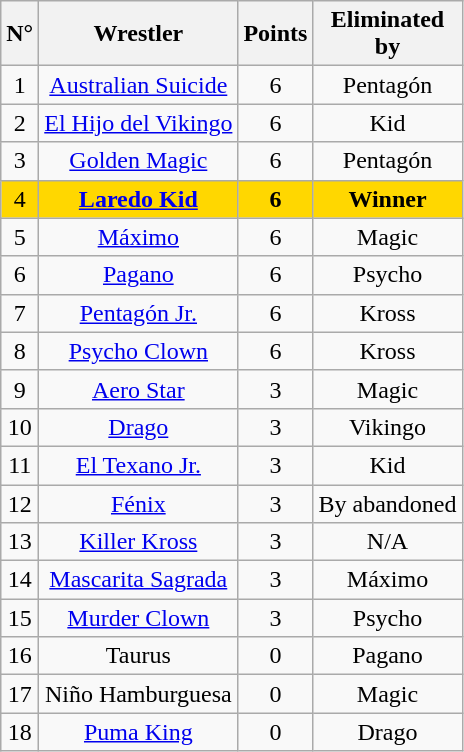<table class="wikitable sortable" style="text-align: center">
<tr>
<th>N°</th>
<th>Wrestler</th>
<th>Points</th>
<th>Eliminated<br>by</th>
</tr>
<tr>
<td>1</td>
<td><a href='#'>Australian Suicide</a></td>
<td>6</td>
<td>Pentagón</td>
</tr>
<tr>
<td>2</td>
<td><a href='#'>El Hijo del Vikingo</a></td>
<td>6</td>
<td>Kid</td>
</tr>
<tr>
<td>3</td>
<td><a href='#'>Golden Magic</a></td>
<td>6</td>
<td>Pentagón</td>
</tr>
<tr style="background: gold;">
<td>4</td>
<td><strong><a href='#'>Laredo Kid</a></strong></td>
<td><strong>6</strong></td>
<td><strong>Winner</strong></td>
</tr>
<tr>
<td>5</td>
<td><a href='#'>Máximo</a></td>
<td>6</td>
<td>Magic</td>
</tr>
<tr>
<td>6</td>
<td><a href='#'>Pagano</a></td>
<td>6</td>
<td>Psycho</td>
</tr>
<tr>
<td>7</td>
<td><a href='#'>Pentagón Jr.</a></td>
<td>6</td>
<td>Kross</td>
</tr>
<tr>
<td>8</td>
<td><a href='#'>Psycho Clown</a></td>
<td>6</td>
<td>Kross</td>
</tr>
<tr>
<td>9</td>
<td><a href='#'>Aero Star</a></td>
<td>3</td>
<td>Magic</td>
</tr>
<tr>
<td>10</td>
<td><a href='#'>Drago</a></td>
<td>3</td>
<td>Vikingo</td>
</tr>
<tr>
<td>11</td>
<td><a href='#'>El Texano Jr.</a></td>
<td>3</td>
<td>Kid</td>
</tr>
<tr>
<td>12</td>
<td><a href='#'>Fénix</a></td>
<td>3</td>
<td>By abandoned</td>
</tr>
<tr>
<td>13</td>
<td><a href='#'>Killer Kross</a></td>
<td>3</td>
<td>N/A</td>
</tr>
<tr>
<td>14</td>
<td><a href='#'>Mascarita Sagrada</a></td>
<td>3</td>
<td>Máximo</td>
</tr>
<tr>
<td>15</td>
<td><a href='#'>Murder Clown</a></td>
<td>3</td>
<td>Psycho</td>
</tr>
<tr>
<td>16</td>
<td>Taurus</td>
<td>0</td>
<td>Pagano</td>
</tr>
<tr>
<td>17</td>
<td>Niño Hamburguesa</td>
<td>0</td>
<td>Magic</td>
</tr>
<tr>
<td>18</td>
<td><a href='#'>Puma King</a></td>
<td>0</td>
<td>Drago</td>
</tr>
</table>
